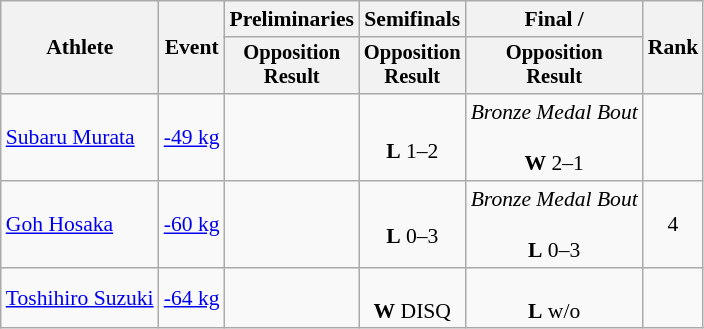<table class="wikitable" style="font-size:90%;">
<tr>
<th rowspan=2>Athlete</th>
<th rowspan=2>Event</th>
<th>Preliminaries</th>
<th>Semifinals</th>
<th>Final / </th>
<th rowspan=2>Rank</th>
</tr>
<tr style="font-size:95%">
<th>Opposition<br>Result</th>
<th>Opposition<br>Result</th>
<th>Opposition<br>Result</th>
</tr>
<tr align=center>
<td align=left><a href='#'>Subaru Murata</a></td>
<td align=left><a href='#'>-49 kg</a></td>
<td></td>
<td><br><strong>L</strong> 1–2</td>
<td><em>Bronze Medal Bout</em><br><br><strong>W</strong> 2–1</td>
<td></td>
</tr>
<tr align=center>
<td align=left><a href='#'>Goh Hosaka</a></td>
<td align=left><a href='#'>-60 kg</a></td>
<td></td>
<td><br><strong>L</strong> 0–3</td>
<td><em>Bronze Medal Bout</em><br><br><strong>L</strong> 0–3</td>
<td>4</td>
</tr>
<tr align=center>
<td align=left><a href='#'>Toshihiro Suzuki</a></td>
<td align=left><a href='#'>-64 kg</a></td>
<td></td>
<td><br><strong>W</strong> DISQ</td>
<td><br><strong>L</strong> w/o</td>
<td></td>
</tr>
</table>
